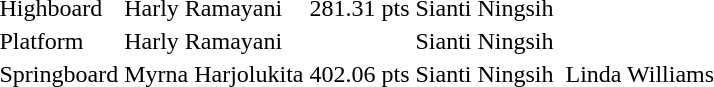<table>
<tr>
<td>Highboard</td>
<td> Harly Ramayani</td>
<td>281.31 pts</td>
<td> Sianti Ningsih</td>
<td></td>
<td></td>
</tr>
<tr>
<td>Platform</td>
<td> Harly Ramayani</td>
<td></td>
<td> Sianti Ningsih</td>
<td></td>
<td></td>
</tr>
<tr>
<td>Springboard</td>
<td> Myrna Harjolukita</td>
<td>402.06 pts</td>
<td> Sianti Ningsih</td>
<td></td>
<td> Linda Williams</td>
<td></td>
</tr>
</table>
